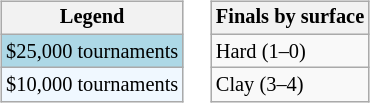<table>
<tr valign=top>
<td><br><table class=wikitable style="font-size:85%">
<tr>
<th>Legend</th>
</tr>
<tr style="background:lightblue;">
<td>$25,000 tournaments</td>
</tr>
<tr style="background:#f0f8ff;">
<td>$10,000 tournaments</td>
</tr>
</table>
</td>
<td><br><table class=wikitable style="font-size:85%">
<tr>
<th>Finals by surface</th>
</tr>
<tr>
<td>Hard (1–0)</td>
</tr>
<tr>
<td>Clay (3–4)</td>
</tr>
</table>
</td>
</tr>
</table>
